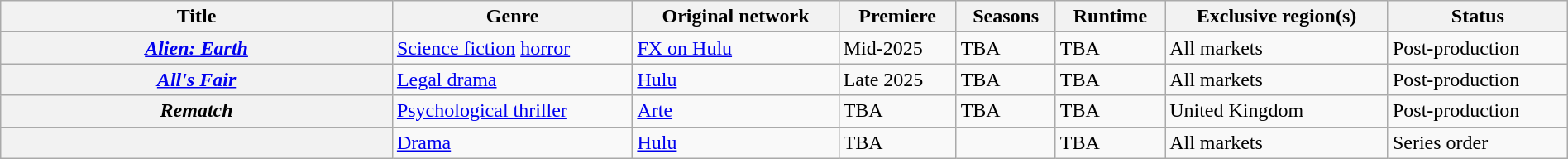<table class="wikitable plainrowheaders sortable" style="width:100%;">
<tr>
<th style="width:25%;">Title</th>
<th>Genre</th>
<th>Original network</th>
<th>Premiere</th>
<th>Seasons</th>
<th>Runtime</th>
<th>Exclusive region(s)</th>
<th>Status</th>
</tr>
<tr>
<th scope="row"><em><a href='#'>Alien: Earth</a></em></th>
<td><a href='#'>Science fiction</a> <a href='#'>horror</a></td>
<td><a href='#'>FX on Hulu</a></td>
<td>Mid-2025</td>
<td>TBA</td>
<td>TBA</td>
<td>All markets</td>
<td>Post-production</td>
</tr>
<tr>
<th scope="row"><em><a href='#'>All's Fair</a></em></th>
<td><a href='#'>Legal drama</a></td>
<td><a href='#'>Hulu</a></td>
<td>Late 2025</td>
<td>TBA</td>
<td>TBA</td>
<td>All markets</td>
<td>Post-production</td>
</tr>
<tr>
<th scope="row"><em>Rematch</em></th>
<td><a href='#'>Psychological thriller</a></td>
<td><a href='#'>Arte</a></td>
<td>TBA</td>
<td>TBA</td>
<td>TBA</td>
<td>United Kingdom</td>
<td>Post-production</td>
</tr>
<tr>
<th scope="row"><em></em></th>
<td><a href='#'>Drama</a></td>
<td><a href='#'>Hulu</a></td>
<td>TBA</td>
<td></td>
<td>TBA</td>
<td>All markets</td>
<td>Series order</td>
</tr>
</table>
